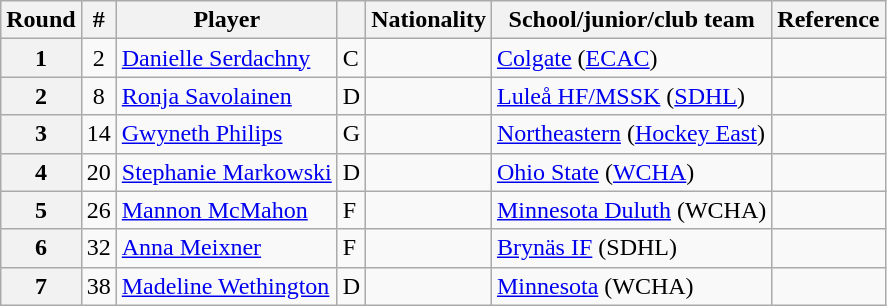<table class="wikitable">
<tr>
<th scope="col">Round</th>
<th scope="col">#</th>
<th scope="col">Player</th>
<th scope="col"></th>
<th scope="col">Nationality</th>
<th scope="col">School/junior/club team</th>
<th scope="col">Reference</th>
</tr>
<tr>
<th scope="row" style="text-align:center;">1</th>
<td style="text-align:center;">2</td>
<td><a href='#'>Danielle Serdachny</a></td>
<td>C</td>
<td></td>
<td><a href='#'>Colgate</a> (<a href='#'>ECAC</a>)</td>
<td></td>
</tr>
<tr>
<th scope="row" style="text-align:center;">2</th>
<td style="text-align:center;">8</td>
<td><a href='#'>Ronja Savolainen</a></td>
<td>D</td>
<td></td>
<td><a href='#'>Luleå HF/MSSK</a> (<a href='#'>SDHL</a>)</td>
<td></td>
</tr>
<tr>
<th scope="row" style="text-align:center;">3</th>
<td style="text-align:center;">14</td>
<td><a href='#'>Gwyneth Philips</a></td>
<td>G</td>
<td></td>
<td><a href='#'>Northeastern</a> (<a href='#'>Hockey East</a>)</td>
<td></td>
</tr>
<tr>
<th scope="row" style="text-align:center;">4</th>
<td style="text-align:center;">20</td>
<td><a href='#'>Stephanie Markowski</a></td>
<td>D</td>
<td></td>
<td><a href='#'>Ohio State</a> (<a href='#'>WCHA</a>)</td>
<td></td>
</tr>
<tr>
<th scope="row" style="text-align:center;">5</th>
<td style="text-align:center;">26</td>
<td><a href='#'>Mannon McMahon</a></td>
<td>F</td>
<td></td>
<td><a href='#'>Minnesota Duluth</a> (WCHA)</td>
<td></td>
</tr>
<tr>
<th scope="row" style="text-align:center;">6</th>
<td style="text-align:center;">32</td>
<td><a href='#'>Anna Meixner</a></td>
<td>F</td>
<td></td>
<td><a href='#'>Brynäs IF</a> (SDHL)</td>
<td></td>
</tr>
<tr>
<th scope="row" style="text-align:center;">7</th>
<td style="text-align:center;">38</td>
<td><a href='#'>Madeline Wethington</a></td>
<td>D</td>
<td></td>
<td><a href='#'>Minnesota</a> (WCHA)</td>
<td></td>
</tr>
</table>
